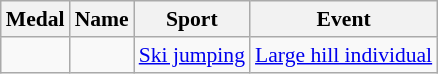<table class="wikitable sortable" style="font-size:90%">
<tr>
<th>Medal</th>
<th>Name</th>
<th>Sport</th>
<th>Event</th>
</tr>
<tr>
<td></td>
<td></td>
<td><a href='#'>Ski jumping</a></td>
<td><a href='#'>Large hill individual</a></td>
</tr>
</table>
